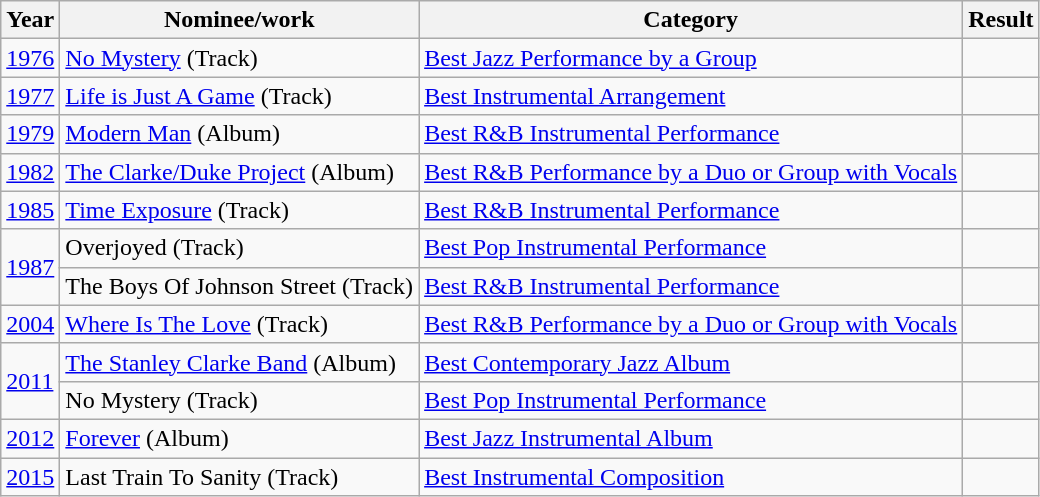<table class="wikitable sortable">
<tr>
<th>Year</th>
<th>Nominee/work</th>
<th>Category</th>
<th>Result</th>
</tr>
<tr>
<td><a href='#'>1976</a></td>
<td><a href='#'>No Mystery</a> (Track)</td>
<td><a href='#'>Best Jazz Performance by a Group</a></td>
<td></td>
</tr>
<tr>
<td><a href='#'>1977</a></td>
<td><a href='#'>Life is Just A Game</a> (Track)</td>
<td><a href='#'>Best Instrumental Arrangement</a></td>
<td></td>
</tr>
<tr>
<td><a href='#'>1979</a></td>
<td><a href='#'>Modern Man</a> (Album)</td>
<td><a href='#'>Best R&B Instrumental Performance</a></td>
<td></td>
</tr>
<tr>
<td><a href='#'>1982</a></td>
<td><a href='#'>The Clarke/Duke Project</a> (Album)</td>
<td><a href='#'>Best R&B Performance by a Duo or Group with Vocals</a></td>
<td></td>
</tr>
<tr>
<td><a href='#'>1985</a></td>
<td><a href='#'>Time Exposure</a> (Track)</td>
<td><a href='#'>Best R&B Instrumental Performance</a></td>
<td></td>
</tr>
<tr>
<td rowspan="2"><a href='#'>1987</a></td>
<td>Overjoyed (Track)</td>
<td><a href='#'>Best Pop Instrumental Performance</a></td>
<td></td>
</tr>
<tr>
<td>The Boys Of Johnson Street (Track)</td>
<td><a href='#'>Best R&B Instrumental Performance</a></td>
<td></td>
</tr>
<tr>
<td><a href='#'>2004</a></td>
<td><a href='#'>Where Is The Love</a> (Track)</td>
<td><a href='#'>Best R&B Performance by a Duo or Group with Vocals</a></td>
<td></td>
</tr>
<tr>
<td rowspan="2"><a href='#'>2011</a></td>
<td><a href='#'>The Stanley Clarke Band</a> (Album)</td>
<td><a href='#'>Best Contemporary Jazz Album</a></td>
<td></td>
</tr>
<tr>
<td>No Mystery (Track)</td>
<td><a href='#'>Best Pop Instrumental Performance</a></td>
<td></td>
</tr>
<tr>
<td><a href='#'>2012</a></td>
<td><a href='#'>Forever</a> (Album)</td>
<td><a href='#'>Best Jazz Instrumental Album</a></td>
<td></td>
</tr>
<tr>
<td><a href='#'>2015</a></td>
<td>Last Train To Sanity (Track)</td>
<td><a href='#'>Best Instrumental Composition</a></td>
<td></td>
</tr>
</table>
